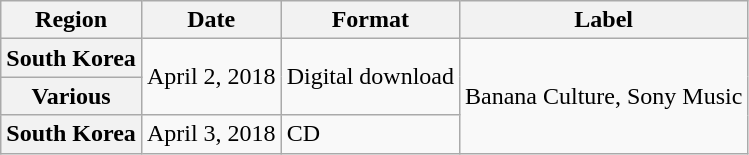<table class="wikitable plainrowheaders">
<tr>
<th>Region</th>
<th>Date</th>
<th>Format</th>
<th>Label</th>
</tr>
<tr>
<th scope="row">South Korea</th>
<td rowspan="2">April 2, 2018</td>
<td rowspan="2">Digital download</td>
<td rowspan="3">Banana Culture, Sony Music</td>
</tr>
<tr>
<th scope="row">Various</th>
</tr>
<tr>
<th scope="row">South Korea</th>
<td>April 3, 2018</td>
<td>CD</td>
</tr>
</table>
